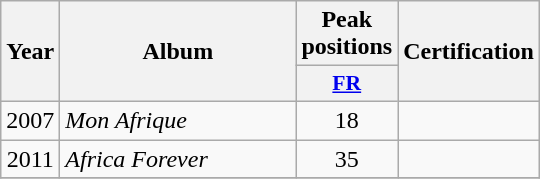<table class="wikitable">
<tr>
<th align="center" rowspan="2" width="10">Year</th>
<th align="center" rowspan="2" width="150">Album</th>
<th align="center" colspan="1" width="20">Peak positions</th>
<th align="center" rowspan="2" width="70">Certification</th>
</tr>
<tr>
<th scope="col" style="width:3em;font-size:90%;"><a href='#'>FR</a><br></th>
</tr>
<tr>
<td style="text-align:center;">2007</td>
<td><em>Mon Afrique</em></td>
<td style="text-align:center;">18</td>
<td style="text-align:center;"></td>
</tr>
<tr>
<td style="text-align:center;">2011</td>
<td><em>Africa Forever</em></td>
<td style="text-align:center;">35</td>
<td style="text-align:center;"></td>
</tr>
<tr>
</tr>
</table>
